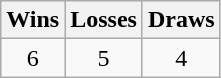<table class="wikitable">
<tr>
<th>Wins</th>
<th>Losses</th>
<th>Draws</th>
</tr>
<tr>
<td align="center">6</td>
<td align="center">5</td>
<td align="center">4</td>
</tr>
</table>
